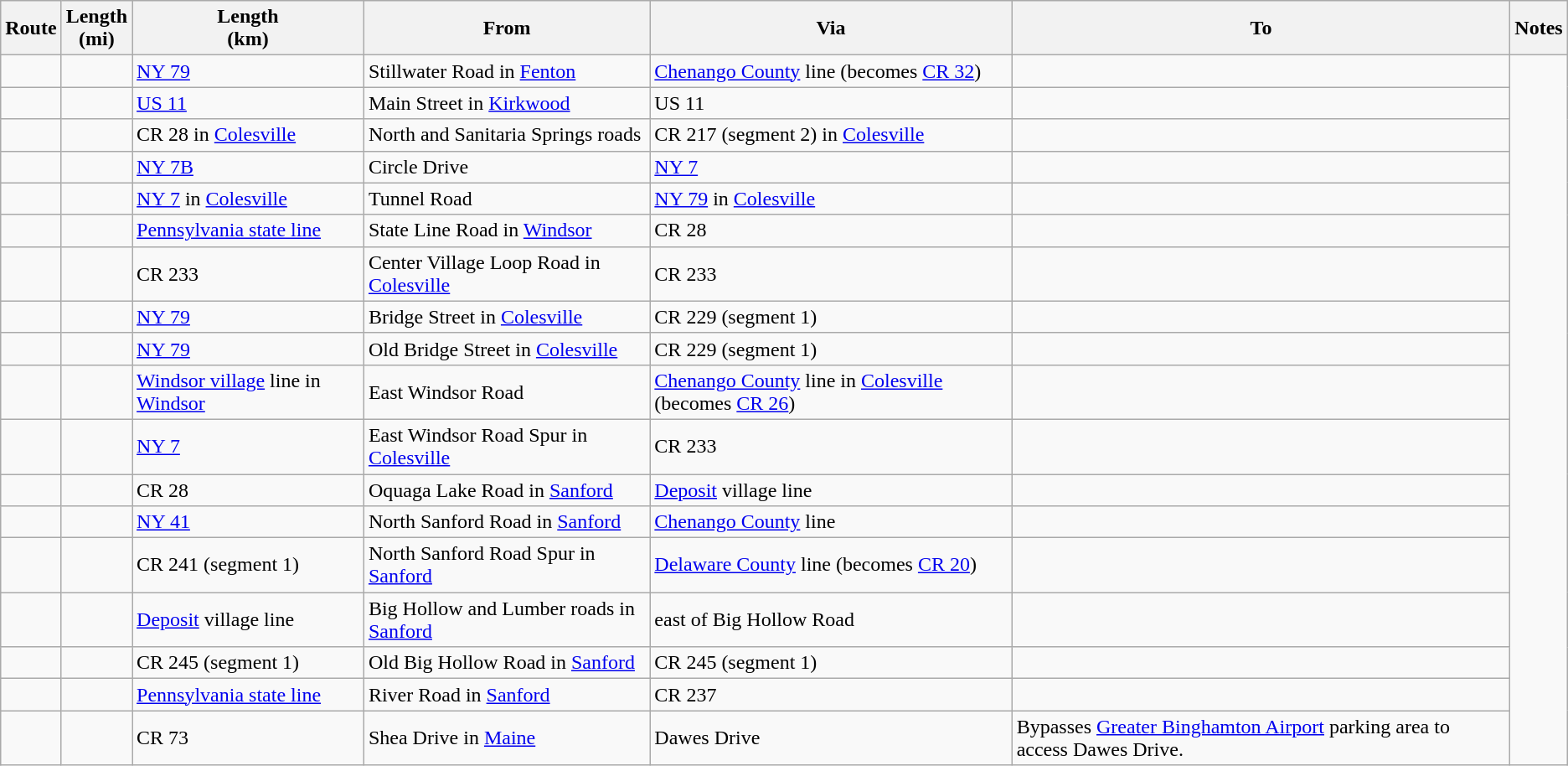<table class="wikitable sortable">
<tr>
<th>Route</th>
<th>Length<br>(mi)</th>
<th>Length<br>(km)</th>
<th class="unsortable">From</th>
<th class="unsortable">Via</th>
<th class="unsortable">To</th>
<th class="unsortable">Notes</th>
</tr>
<tr>
<td id="205"></td>
<td></td>
<td><a href='#'>NY&nbsp;79</a></td>
<td>Stillwater Road in <a href='#'>Fenton</a></td>
<td><a href='#'>Chenango County</a> line (becomes <a href='#'>CR 32</a>)</td>
<td></td>
</tr>
<tr>
<td id="209"></td>
<td></td>
<td><a href='#'>US 11</a></td>
<td>Main Street in <a href='#'>Kirkwood</a></td>
<td>US 11</td>
<td></td>
</tr>
<tr>
<td id="217-1"></td>
<td></td>
<td>CR 28 in <a href='#'>Colesville</a></td>
<td>North and Sanitaria Springs roads</td>
<td>CR 217 (segment 2) in <a href='#'>Colesville</a></td>
<td></td>
</tr>
<tr>
<td id="217-2"></td>
<td></td>
<td><a href='#'>NY&nbsp;7B</a></td>
<td>Circle Drive</td>
<td><a href='#'>NY&nbsp;7</a></td>
<td></td>
</tr>
<tr>
<td id="221"></td>
<td></td>
<td><a href='#'>NY&nbsp;7</a> in <a href='#'>Colesville</a></td>
<td>Tunnel Road</td>
<td><a href='#'>NY&nbsp;79</a> in <a href='#'>Colesville</a></td>
<td></td>
</tr>
<tr>
<td id="225"></td>
<td></td>
<td><a href='#'>Pennsylvania state line</a></td>
<td>State Line Road in <a href='#'>Windsor</a></td>
<td>CR 28</td>
<td></td>
</tr>
<tr>
<td id="229-1"></td>
<td></td>
<td>CR 233</td>
<td>Center Village Loop Road in <a href='#'>Colesville</a></td>
<td>CR 233</td>
<td></td>
</tr>
<tr>
<td id="229-2"></td>
<td></td>
<td><a href='#'>NY&nbsp;79</a></td>
<td>Bridge Street in <a href='#'>Colesville</a></td>
<td>CR 229 (segment 1)</td>
<td></td>
</tr>
<tr>
<td id="229-3"></td>
<td></td>
<td><a href='#'>NY&nbsp;79</a></td>
<td>Old Bridge Street in <a href='#'>Colesville</a></td>
<td>CR 229 (segment 1)</td>
<td></td>
</tr>
<tr>
<td id="233"></td>
<td></td>
<td><a href='#'>Windsor village</a> line in <a href='#'>Windsor</a></td>
<td>East Windsor Road</td>
<td><a href='#'>Chenango County</a> line in <a href='#'>Colesville</a> (becomes <a href='#'>CR 26</a>)</td>
<td></td>
</tr>
<tr>
<td id="233S"></td>
<td></td>
<td><a href='#'>NY&nbsp;7</a></td>
<td>East Windsor Road Spur in <a href='#'>Colesville</a></td>
<td>CR 233</td>
<td></td>
</tr>
<tr>
<td id="237"></td>
<td></td>
<td>CR 28</td>
<td>Oquaga Lake Road in <a href='#'>Sanford</a></td>
<td><a href='#'>Deposit</a> village line</td>
<td></td>
</tr>
<tr>
<td id="241-1"></td>
<td></td>
<td><a href='#'>NY&nbsp;41</a></td>
<td>North Sanford Road in <a href='#'>Sanford</a></td>
<td><a href='#'>Chenango County</a> line</td>
<td></td>
</tr>
<tr>
<td id="241-2"></td>
<td></td>
<td>CR 241 (segment 1)</td>
<td>North Sanford Road Spur in <a href='#'>Sanford</a></td>
<td><a href='#'>Delaware County</a> line (becomes <a href='#'>CR 20</a>)</td>
<td></td>
</tr>
<tr>
<td id="245-1"></td>
<td></td>
<td><a href='#'>Deposit</a> village line</td>
<td>Big Hollow and Lumber roads in <a href='#'>Sanford</a></td>
<td> east of Big Hollow Road</td>
<td></td>
</tr>
<tr>
<td id="245-2"></td>
<td></td>
<td>CR 245 (segment 1)</td>
<td>Old Big Hollow Road in <a href='#'>Sanford</a></td>
<td>CR 245 (segment 1)</td>
<td></td>
</tr>
<tr>
<td id="249"></td>
<td></td>
<td><a href='#'>Pennsylvania state line</a></td>
<td>River Road in <a href='#'>Sanford</a></td>
<td>CR 237</td>
<td></td>
</tr>
<tr>
<td id="250"></td>
<td></td>
<td>CR 73</td>
<td>Shea Drive in <a href='#'>Maine</a></td>
<td>Dawes Drive</td>
<td>Bypasses <a href='#'>Greater Binghamton Airport</a> parking area to access Dawes Drive.</td>
</tr>
</table>
